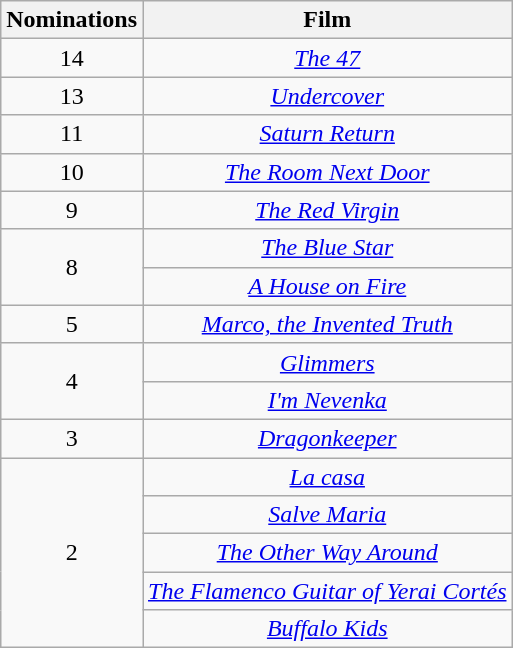<table class="wikitable plainrowheaders" style="text-align:center;">
<tr>
<th scope="col" style="width:55px;">Nominations</th>
<th scope="col" style="text-align:center;">Film</th>
</tr>
<tr>
<td scope=row style="text-align:center">14</td>
<td><em><a href='#'>The 47</a></em></td>
</tr>
<tr>
<td scope=row style="text-align:center">13</td>
<td><em><a href='#'>Undercover</a></em></td>
</tr>
<tr>
<td scope=row style="text-align:center">11</td>
<td><em><a href='#'>Saturn Return</a></em></td>
</tr>
<tr>
<td scope=row style="text-align:center">10</td>
<td><em><a href='#'>The Room Next Door</a></em></td>
</tr>
<tr>
<td scope=row style="text-align:center">9</td>
<td><em><a href='#'>The Red Virgin</a></em></td>
</tr>
<tr>
<td scope=row rowspan = "2" style="text-align:center">8</td>
<td><em><a href='#'>The Blue Star</a></em></td>
</tr>
<tr>
<td><em><a href='#'>A House on Fire</a></em></td>
</tr>
<tr>
<td scope=row style="text-align:center">5</td>
<td><em><a href='#'>Marco, the Invented Truth</a></em></td>
</tr>
<tr>
<td scope=row rowspan = "2" style="text-align:center">4</td>
<td><em><a href='#'>Glimmers</a></em></td>
</tr>
<tr>
<td><em><a href='#'>I'm Nevenka</a></em></td>
</tr>
<tr>
<td scope=row style="text-align:center">3</td>
<td><em><a href='#'>Dragonkeeper</a></em></td>
</tr>
<tr>
<td scope=row rowspan=5 style="text-align:center">2</td>
<td><em><a href='#'>La casa</a></em></td>
</tr>
<tr>
<td><em><a href='#'>Salve Maria</a></em></td>
</tr>
<tr>
<td><em><a href='#'>The Other Way Around</a></em></td>
</tr>
<tr>
<td><em><a href='#'>The Flamenco Guitar of Yerai Cortés</a></em></td>
</tr>
<tr>
<td><em><a href='#'>Buffalo Kids</a></em></td>
</tr>
</table>
